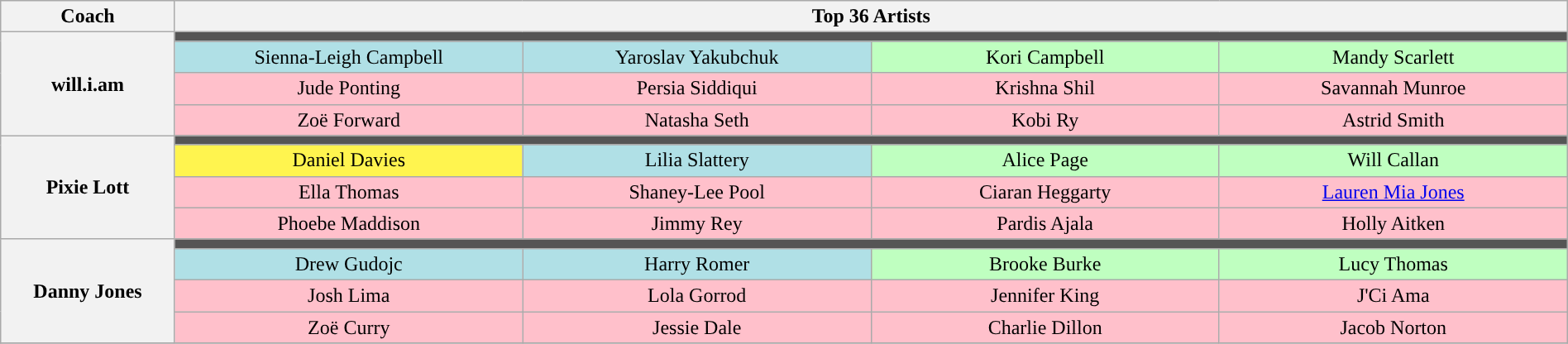<table class="wikitable" style="text-align:center; width:100%;">
<tr>
<th scope="col" style="width:10%;">Coach</th>
<th scope="col" colspan="6">Top 36 Artists</th>
</tr>
<tr>
<th scope="row" rowspan="4">will.i.am</th>
<td colspan="6" style="background:#555;"></td>
</tr>
<tr>
<td style="background:#B0E0E6; width:20%;">Sienna-Leigh Campbell</td>
<td style="background:#B0E0E6; width:20%;">Yaroslav Yakubchuk</td>
<td style="background:#BFFFC0; width:20%;">Kori Campbell</td>
<td style="background:#BFFFC0; width:20%;">Mandy Scarlett</td>
</tr>
<tr>
<td style="background:pink;">Jude Ponting</td>
<td style="background:pink;">Persia Siddiqui</td>
<td style="background:pink;">Krishna Shil</td>
<td style="background:pink;">Savannah Munroe</td>
</tr>
<tr>
<td style="background:pink;">Zoë Forward</td>
<td style="background:pink;">Natasha Seth</td>
<td style="background:pink;">Kobi Ry</td>
<td style="background:pink;">Astrid Smith</td>
</tr>
<tr>
<th scope="row" rowspan="4">Pixie Lott</th>
<td colspan="6" style="background:#555;"></td>
</tr>
<tr>
<td style="background:#FFF44F;">Daniel Davies</td>
<td style="background:#B0E0E6;">Lilia Slattery</td>
<td style="background:#BFFFC0;">Alice Page</td>
<td style="background:#BFFFC0;">Will Callan</td>
</tr>
<tr>
<td style="background:pink;">Ella Thomas</td>
<td style="background:pink;">Shaney-Lee Pool</td>
<td style="background:pink;">Ciaran Heggarty</td>
<td style="background:pink;"><a href='#'>Lauren Mia Jones</a></td>
</tr>
<tr>
<td style="background:pink;">Phoebe Maddison</td>
<td style="background:pink;">Jimmy Rey</td>
<td style="background:pink;">Pardis Ajala</td>
<td style="background:pink;">Holly Aitken</td>
</tr>
<tr>
<th scope="row" rowspan="4">Danny Jones</th>
<td colspan="6" style="background:#555;"></td>
</tr>
<tr>
<td style="background:#B0E0E6;">Drew Gudojc</td>
<td style="background:#B0E0E6;">Harry Romer</td>
<td style="background:#BFFFC0;">Brooke Burke</td>
<td style="background:#BFFFC0;">Lucy Thomas</td>
</tr>
<tr>
<td style="background:pink;">Josh Lima</td>
<td style="background:pink;">Lola Gorrod</td>
<td style="background:pink;">Jennifer King</td>
<td style="background:pink;">J'Ci Ama</td>
</tr>
<tr>
<td style="background:pink;">Zoë Curry</td>
<td style="background:pink;">Jessie Dale</td>
<td style="background:pink;">Charlie Dillon</td>
<td style="background:pink;">Jacob Norton</td>
</tr>
<tr>
</tr>
</table>
